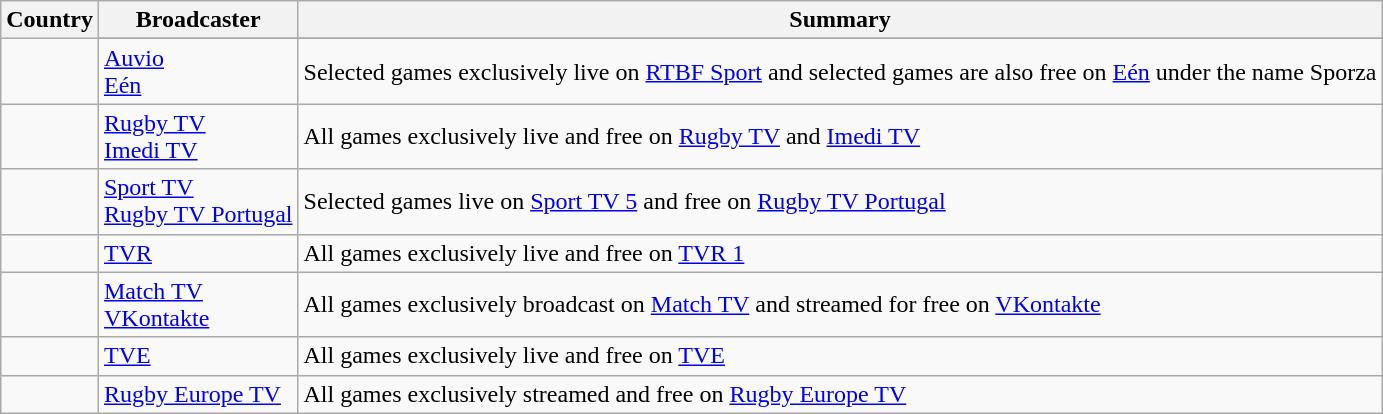<table class="wikitable">
<tr>
<th>Country</th>
<th>Broadcaster</th>
<th>Summary</th>
</tr>
<tr>
<td rowspan="2"></td>
</tr>
<tr>
<td><a href='#'>Auvio</a><br><a href='#'>Eén</a></td>
<td>Selected games exclusively live on <a href='#'>RTBF Sport</a> and selected games are also free on <a href='#'>Eén</a> under the name Sporza</td>
</tr>
<tr>
<td></td>
<td><a href='#'>Rugby TV</a><br><a href='#'>Imedi TV</a></td>
<td>All games exclusively live and free on <a href='#'>Rugby TV</a> and <a href='#'>Imedi TV</a></td>
</tr>
<tr>
<td></td>
<td><a href='#'>Sport TV</a><br><a href='#'>Rugby TV Portugal</a></td>
<td>Selected games live on <a href='#'>Sport TV 5</a> and free on <a href='#'>Rugby TV Portugal</a></td>
</tr>
<tr>
<td></td>
<td><a href='#'>TVR</a></td>
<td>All games exclusively live and free on <a href='#'>TVR 1</a></td>
</tr>
<tr>
<td></td>
<td><a href='#'>Match TV</a><br><a href='#'>VKontakte</a></td>
<td>All games exclusively broadcast on <a href='#'>Match TV</a> and streamed for free on <a href='#'>VKontakte</a></td>
</tr>
<tr>
<td></td>
<td><a href='#'>TVE</a></td>
<td>All games exclusively live and free on <a href='#'>TVE</a></td>
</tr>
<tr>
<td></td>
<td><a href='#'>Rugby Europe TV</a></td>
<td>All games exclusively streamed and free on <a href='#'>Rugby Europe TV</a></td>
</tr>
</table>
